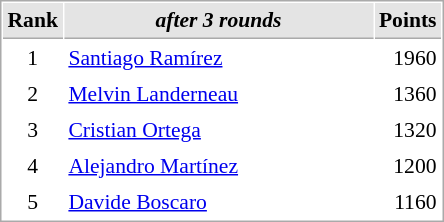<table cellspacing="1" cellpadding="3" style="border:1px solid #aaa; font-size:90%;">
<tr style="background:#e4e4e4;">
<th style="border-bottom:1px solid #aaa; width:10px;">Rank</th>
<th style="border-bottom:1px solid #aaa; width:200px; white-space:nowrap;"><em>after 3 rounds</em> </th>
<th style="border-bottom:1px solid #aaa; width:20px;">Points</th>
</tr>
<tr>
<td align=center>1</td>
<td> <a href='#'>Santiago Ramírez</a></td>
<td align=right>1960</td>
</tr>
<tr>
<td align=center>2</td>
<td> <a href='#'>Melvin Landerneau</a></td>
<td align=right>1360</td>
</tr>
<tr>
<td align=center>3</td>
<td> <a href='#'>Cristian Ortega</a></td>
<td align=right>1320</td>
</tr>
<tr>
<td align=center>4</td>
<td> <a href='#'>Alejandro Martínez</a></td>
<td align=right>1200</td>
</tr>
<tr>
<td align=center>5</td>
<td> <a href='#'>Davide Boscaro</a></td>
<td align=right>1160</td>
</tr>
</table>
